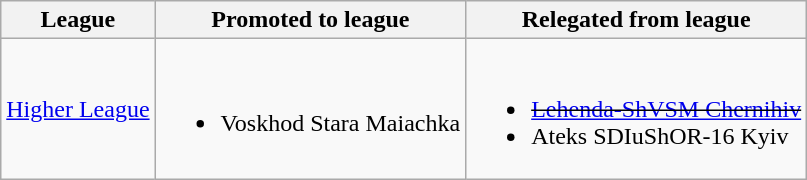<table class="wikitable">
<tr>
<th colspan=2>League</th>
<th>Promoted to league</th>
<th>Relegated from league</th>
</tr>
<tr>
<td colspan=2><a href='#'>Higher League</a></td>
<td><br><ul><li>Voskhod Stara Maiachka</li></ul></td>
<td><br><ul><li><del><a href='#'>Lehenda-ShVSM Chernihiv</a></del></li><li>Ateks SDIuShOR-16 Kyiv</li></ul></td>
</tr>
</table>
